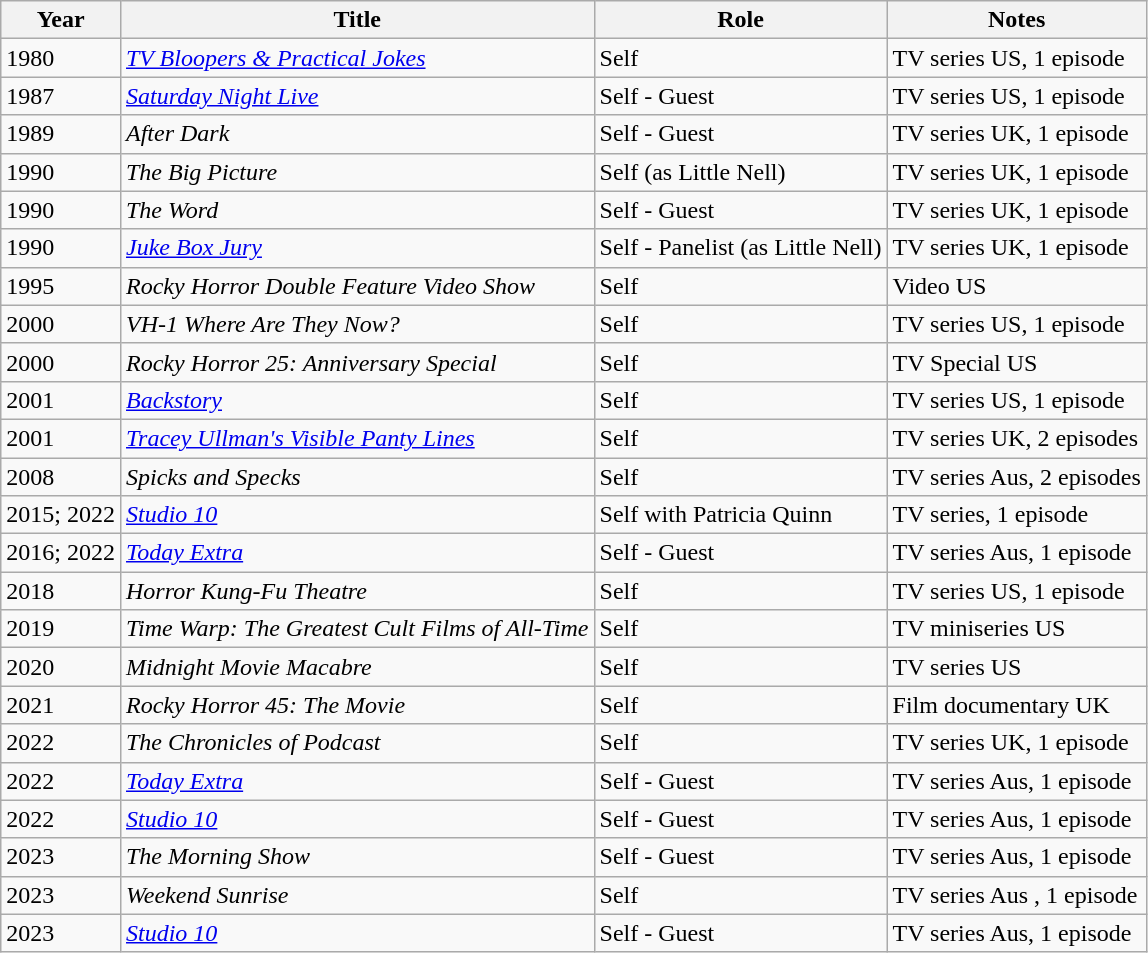<table class="wikitable">
<tr>
<th>Year</th>
<th>Title</th>
<th>Role</th>
<th>Notes</th>
</tr>
<tr>
<td>1980</td>
<td><em><a href='#'>TV Bloopers & Practical Jokes</a></em></td>
<td>Self</td>
<td>TV series US, 1 episode</td>
</tr>
<tr>
<td>1987</td>
<td><em><a href='#'>Saturday Night Live</a></em></td>
<td>Self - Guest</td>
<td>TV series US, 1 episode</td>
</tr>
<tr>
<td>1989</td>
<td><em>After Dark</em></td>
<td>Self - Guest</td>
<td>TV series UK, 1 episode</td>
</tr>
<tr>
<td>1990</td>
<td><em>The Big Picture</em></td>
<td>Self (as Little Nell)</td>
<td>TV series UK, 1 episode</td>
</tr>
<tr>
<td>1990</td>
<td><em>The Word</em></td>
<td>Self - Guest</td>
<td>TV series UK, 1 episode</td>
</tr>
<tr>
<td>1990</td>
<td><em><a href='#'>Juke Box Jury</a></em></td>
<td>Self - Panelist (as Little Nell)</td>
<td>TV series UK, 1 episode</td>
</tr>
<tr>
<td>1995</td>
<td><em>Rocky Horror Double Feature Video Show</em></td>
<td>Self</td>
<td>Video US</td>
</tr>
<tr>
<td>2000</td>
<td><em>VH-1 Where Are They Now?</em></td>
<td>Self</td>
<td>TV series US, 1 episode</td>
</tr>
<tr>
<td>2000</td>
<td><em>Rocky Horror 25: Anniversary Special</em></td>
<td>Self</td>
<td>TV Special US</td>
</tr>
<tr>
<td>2001</td>
<td><em><a href='#'>Backstory</a></em></td>
<td>Self</td>
<td>TV series US, 1 episode</td>
</tr>
<tr>
<td>2001</td>
<td><em><a href='#'>Tracey Ullman's Visible Panty Lines</a></em></td>
<td>Self</td>
<td>TV series UK, 2 episodes</td>
</tr>
<tr>
<td>2008</td>
<td><em>Spicks and Specks</em></td>
<td>Self</td>
<td>TV series Aus, 2 episodes</td>
</tr>
<tr>
<td>2015; 2022</td>
<td><em><a href='#'>Studio 10</a></em></td>
<td>Self with Patricia Quinn</td>
<td>TV series, 1 episode</td>
</tr>
<tr>
<td>2016; 2022</td>
<td><em><a href='#'>Today Extra</a></em></td>
<td>Self - Guest</td>
<td>TV series Aus, 1 episode</td>
</tr>
<tr>
<td>2018</td>
<td><em>Horror Kung-Fu Theatre</em></td>
<td>Self</td>
<td>TV series US, 1 episode</td>
</tr>
<tr>
<td>2019</td>
<td><em>Time Warp: The Greatest Cult Films of All-Time</em></td>
<td>Self</td>
<td>TV miniseries US</td>
</tr>
<tr>
<td>2020</td>
<td><em>Midnight Movie Macabre</em></td>
<td>Self</td>
<td>TV series US</td>
</tr>
<tr>
<td>2021</td>
<td><em>Rocky Horror 45: The Movie</em></td>
<td>Self</td>
<td>Film documentary UK</td>
</tr>
<tr>
<td>2022</td>
<td><em>The Chronicles of Podcast</em></td>
<td>Self</td>
<td>TV series UK, 1 episode</td>
</tr>
<tr>
<td>2022</td>
<td><em><a href='#'>Today Extra</a></em></td>
<td>Self - Guest</td>
<td>TV series Aus, 1 episode</td>
</tr>
<tr>
<td>2022</td>
<td><em><a href='#'>Studio 10</a></em></td>
<td>Self - Guest</td>
<td>TV series Aus, 1 episode</td>
</tr>
<tr>
<td>2023</td>
<td><em>The Morning Show</em></td>
<td>Self - Guest</td>
<td>TV series Aus, 1 episode</td>
</tr>
<tr>
<td>2023</td>
<td><em>Weekend Sunrise</em></td>
<td>Self</td>
<td>TV series Aus , 1 episode</td>
</tr>
<tr>
<td>2023</td>
<td><em><a href='#'>Studio 10</a></em></td>
<td>Self - Guest</td>
<td>TV series Aus, 1 episode</td>
</tr>
</table>
